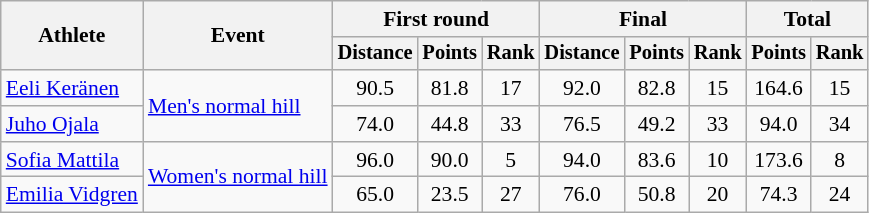<table class="wikitable" style="font-size:90%">
<tr>
<th rowspan=2>Athlete</th>
<th rowspan=2>Event</th>
<th colspan=3>First round</th>
<th colspan=3>Final</th>
<th colspan=2>Total</th>
</tr>
<tr style="font-size:95%">
<th>Distance</th>
<th>Points</th>
<th>Rank</th>
<th>Distance</th>
<th>Points</th>
<th>Rank</th>
<th>Points</th>
<th>Rank</th>
</tr>
<tr align=center>
<td align=left><a href='#'>Eeli Keränen</a></td>
<td align=left rowspan=2><a href='#'>Men's normal hill</a></td>
<td>90.5</td>
<td>81.8</td>
<td>17</td>
<td>92.0</td>
<td>82.8</td>
<td>15</td>
<td>164.6</td>
<td>15</td>
</tr>
<tr align=center>
<td align=left><a href='#'>Juho Ojala</a></td>
<td>74.0</td>
<td>44.8</td>
<td>33</td>
<td>76.5</td>
<td>49.2</td>
<td>33</td>
<td>94.0</td>
<td>34</td>
</tr>
<tr align=center>
<td align=left><a href='#'>Sofia Mattila</a></td>
<td align=left rowspan=2><a href='#'>Women's normal hill</a></td>
<td>96.0</td>
<td>90.0</td>
<td>5</td>
<td>94.0</td>
<td>83.6</td>
<td>10</td>
<td>173.6</td>
<td>8</td>
</tr>
<tr align=center>
<td align=left><a href='#'>Emilia Vidgren</a></td>
<td>65.0</td>
<td>23.5</td>
<td>27</td>
<td>76.0</td>
<td>50.8</td>
<td>20</td>
<td>74.3</td>
<td>24</td>
</tr>
</table>
